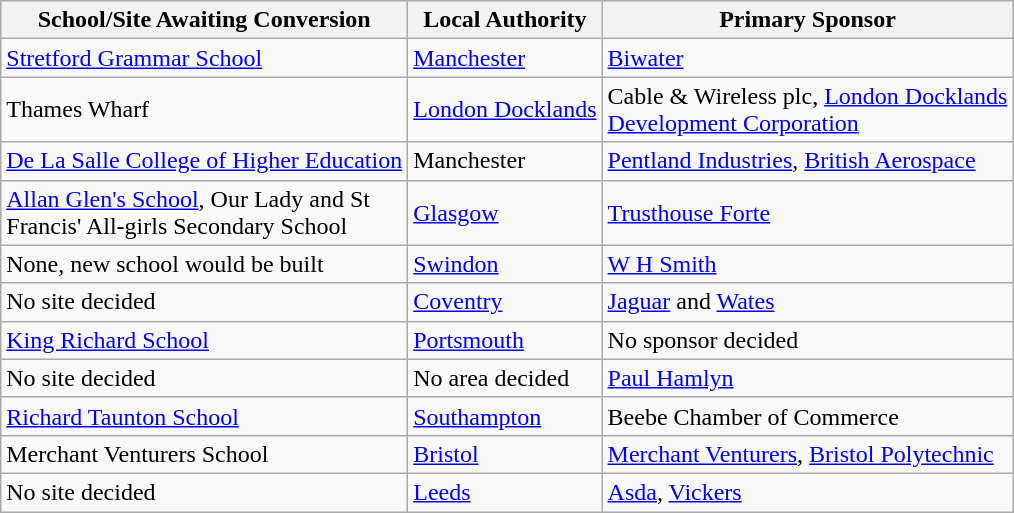<table class="wikitable sortable">
<tr>
<th>School/Site Awaiting Conversion</th>
<th>Local Authority</th>
<th>Primary Sponsor</th>
</tr>
<tr>
<td><a href='#'>Stretford Grammar School</a></td>
<td><a href='#'>Manchester</a></td>
<td><a href='#'>Biwater</a></td>
</tr>
<tr>
<td>Thames Wharf</td>
<td><a href='#'>London Docklands</a></td>
<td>Cable & Wireless plc, <a href='#'>London Docklands</a><br><a href='#'>Development Corporation</a></td>
</tr>
<tr>
<td><a href='#'>De La Salle College of Higher Education</a></td>
<td>Manchester</td>
<td><a href='#'>Pentland Industries</a>, <a href='#'>British Aerospace</a></td>
</tr>
<tr>
<td><a href='#'>Allan Glen's School</a>, Our Lady and St<br>Francis' All-girls Secondary School</td>
<td><a href='#'>Glasgow</a></td>
<td><a href='#'>Trusthouse Forte</a></td>
</tr>
<tr>
<td>None, new school would be built</td>
<td><a href='#'>Swindon</a></td>
<td><a href='#'>W H Smith</a></td>
</tr>
<tr>
<td>No site decided</td>
<td><a href='#'>Coventry</a></td>
<td><a href='#'>Jaguar</a> and <a href='#'>Wates</a></td>
</tr>
<tr>
<td><a href='#'>King Richard School</a></td>
<td><a href='#'>Portsmouth</a></td>
<td>No sponsor decided</td>
</tr>
<tr>
<td>No site decided</td>
<td>No area decided</td>
<td><a href='#'>Paul Hamlyn</a></td>
</tr>
<tr>
<td><a href='#'>Richard Taunton School</a></td>
<td><a href='#'>Southampton</a></td>
<td>Beebe Chamber of Commerce</td>
</tr>
<tr>
<td>Merchant Venturers School</td>
<td><a href='#'>Bristol</a></td>
<td><a href='#'>Merchant Venturers</a>, <a href='#'>Bristol Polytechnic</a></td>
</tr>
<tr>
<td>No site decided</td>
<td><a href='#'>Leeds</a></td>
<td><a href='#'>Asda</a>, <a href='#'>Vickers</a></td>
</tr>
</table>
